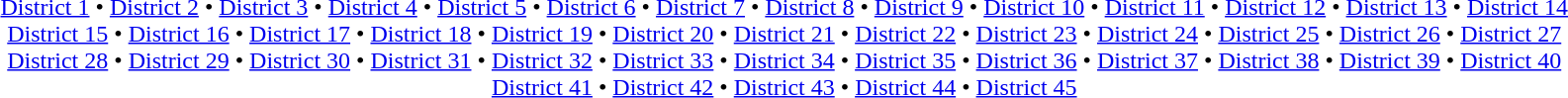<table id=toc class=toc summary=Contents>
<tr>
<td align=center><br><a href='#'>District 1</a> • <a href='#'>District 2</a> • <a href='#'>District 3</a> • <a href='#'>District 4</a> • <a href='#'>District 5</a> • <a href='#'>District 6</a> • <a href='#'>District 7</a> • <a href='#'>District 8</a> • <a href='#'>District 9</a> • <a href='#'>District 10</a> • <a href='#'>District 11</a> • <a href='#'>District 12</a> • <a href='#'>District 13</a> • <a href='#'>District 14</a><br><a href='#'>District 15</a> • <a href='#'>District 16</a> • <a href='#'>District 17</a> • <a href='#'>District 18</a> • <a href='#'>District 19</a> • <a href='#'>District 20</a> • <a href='#'>District 21</a> • <a href='#'>District 22</a> • <a href='#'>District 23</a> • <a href='#'>District 24</a> • <a href='#'>District 25</a> • <a href='#'>District 26</a> • <a href='#'>District 27</a><br><a href='#'>District 28</a> • <a href='#'>District 29</a> • <a href='#'>District 30</a> • <a href='#'>District 31</a> • <a href='#'>District 32</a> • <a href='#'>District 33</a> • <a href='#'>District 34</a> • <a href='#'>District 35</a> • <a href='#'>District 36</a> • <a href='#'>District 37</a> • <a href='#'>District 38</a> • <a href='#'>District 39</a> • <a href='#'>District 40</a><br><a href='#'>District 41</a> • <a href='#'>District 42</a> • <a href='#'>District 43</a> • <a href='#'>District 44</a> • <a href='#'>District 45</a> </td>
</tr>
</table>
